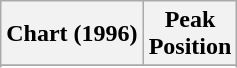<table class="wikitable sortable">
<tr>
<th align="left">Chart (1996)</th>
<th align="left">Peak<br>Position</th>
</tr>
<tr>
</tr>
<tr>
</tr>
<tr>
</tr>
<tr>
</tr>
<tr>
</tr>
</table>
